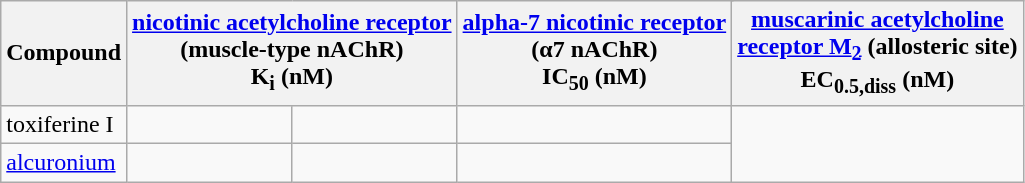<table class="wikitable">
<tr>
<th>Compound</th>
<th colspan=2><a href='#'>nicotinic acetylcholine receptor</a><br>(muscle-type nAChR)<br>K<sub>i</sub> (nM)</th>
<th colspan=2><a href='#'>alpha-7 nicotinic receptor</a><br>(α7 nAChR)<br>IC<sub>50</sub> (nM)</th>
<th colspan=2><a href='#'>muscarinic acetylcholine<br>receptor M<sub>2</sub></a> (allosteric site)<br>EC<sub>0.5,diss</sub> (nM)</th>
</tr>
<tr>
<td>toxiferine I</td>
<td></td>
<td></td>
<td></td>
</tr>
<tr>
<td><a href='#'>alcuronium</a></td>
<td></td>
<td></td>
<td></td>
</tr>
</table>
